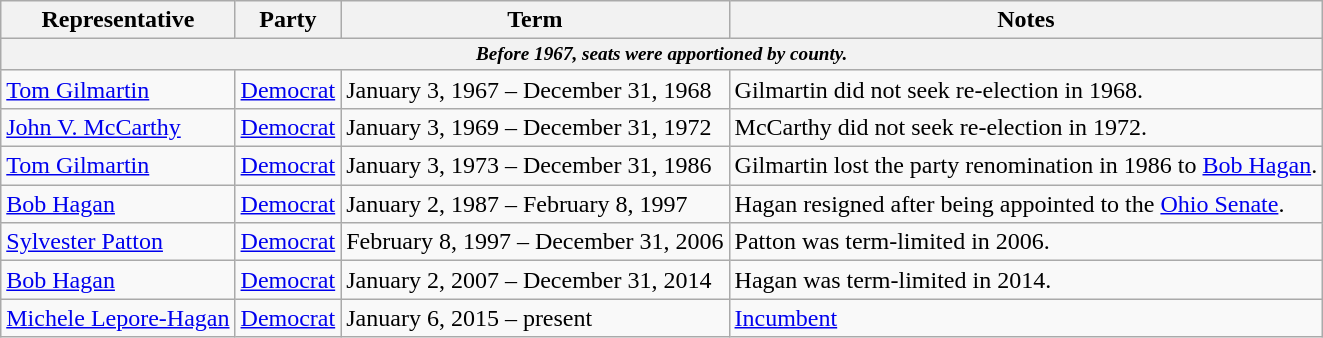<table class=wikitable>
<tr valign=bottom>
<th>Representative</th>
<th>Party</th>
<th>Term</th>
<th>Notes</th>
</tr>
<tr>
<th colspan=5 style="font-size: 80%;"><em>Before 1967, seats were apportioned by county.</em></th>
</tr>
<tr>
<td><a href='#'>Tom Gilmartin</a></td>
<td><a href='#'>Democrat</a></td>
<td>January 3, 1967 – December 31, 1968</td>
<td>Gilmartin did not seek re-election in 1968.</td>
</tr>
<tr>
<td><a href='#'>John V. McCarthy</a></td>
<td><a href='#'>Democrat</a></td>
<td>January 3, 1969 – December 31, 1972</td>
<td>McCarthy did not seek re-election in 1972.</td>
</tr>
<tr>
<td><a href='#'>Tom Gilmartin</a></td>
<td><a href='#'>Democrat</a></td>
<td>January 3, 1973 – December 31, 1986</td>
<td>Gilmartin lost the party renomination in 1986 to <a href='#'>Bob Hagan</a>.</td>
</tr>
<tr>
<td><a href='#'>Bob Hagan</a></td>
<td><a href='#'>Democrat</a></td>
<td>January 2, 1987 – February 8, 1997</td>
<td>Hagan resigned after being appointed to the <a href='#'>Ohio Senate</a>.</td>
</tr>
<tr>
<td><a href='#'>Sylvester Patton</a></td>
<td><a href='#'>Democrat</a></td>
<td>February 8, 1997 – December 31, 2006</td>
<td>Patton was term-limited in 2006.</td>
</tr>
<tr>
<td><a href='#'>Bob Hagan</a></td>
<td><a href='#'>Democrat</a></td>
<td>January 2, 2007 – December 31, 2014</td>
<td>Hagan was term-limited in 2014.</td>
</tr>
<tr>
<td><a href='#'>Michele Lepore-Hagan</a></td>
<td><a href='#'>Democrat</a></td>
<td>January 6, 2015 – present</td>
<td><a href='#'>Incumbent</a></td>
</tr>
</table>
